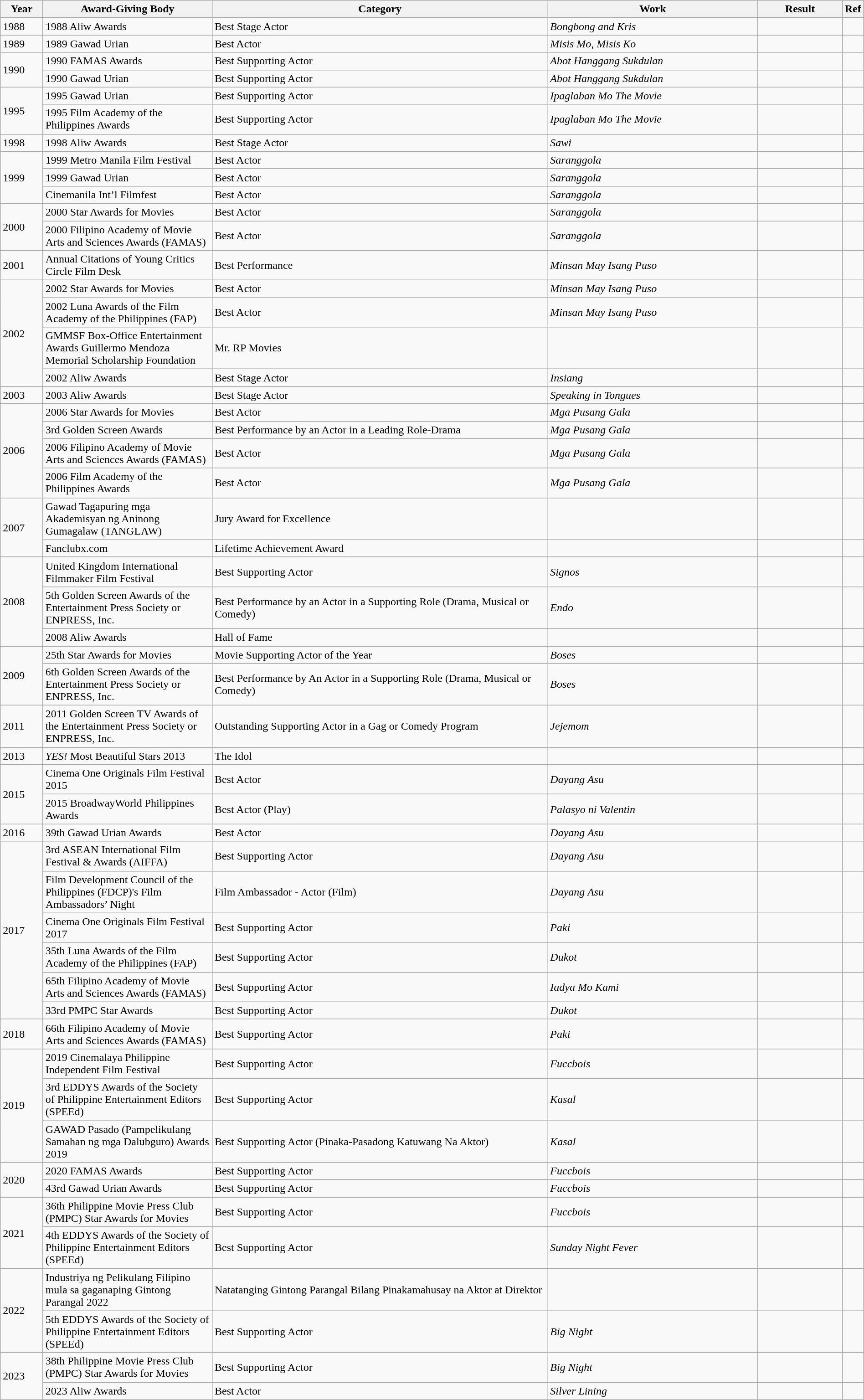<table width="100%" class="wikitable sortable">
<tr>
<th width="5%">Year</th>
<th width="20%">Award-Giving Body</th>
<th width="40%">Category</th>
<th width="25%">Work</th>
<th width="10%">Result</th>
<th>Ref</th>
</tr>
<tr>
<td>1988</td>
<td>1988 Aliw Awards</td>
<td>Best Stage Actor</td>
<td><em>Bongbong and Kris</em></td>
<td></td>
<td></td>
</tr>
<tr>
<td>1989</td>
<td>1989 Gawad Urian</td>
<td>Best Actor</td>
<td><em>Misis Mo, Misis Ko</em></td>
<td></td>
<td></td>
</tr>
<tr>
<td rowspan="2">1990</td>
<td>1990 FAMAS Awards</td>
<td>Best Supporting Actor</td>
<td><em>Abot Hanggang Sukdulan</em></td>
<td></td>
<td></td>
</tr>
<tr>
<td>1990 Gawad Urian</td>
<td>Best Supporting Actor</td>
<td><em>Abot Hanggang Sukdulan</em></td>
<td></td>
<td></td>
</tr>
<tr>
<td rowspan="2">1995</td>
<td>1995 Gawad Urian</td>
<td>Best Supporting Actor</td>
<td><em>Ipaglaban Mo The Movie</em></td>
<td></td>
<td></td>
</tr>
<tr>
<td>1995 Film Academy of the Philippines Awards</td>
<td>Best Supporting Actor</td>
<td><em>Ipaglaban Mo The Movie</em></td>
<td></td>
<td></td>
</tr>
<tr>
<td>1998</td>
<td>1998 Aliw Awards</td>
<td>Best Stage Actor</td>
<td><em>Sawi</em></td>
<td></td>
<td></td>
</tr>
<tr>
<td rowspan="3">1999</td>
<td>1999 Metro Manila Film Festival</td>
<td>Best Actor</td>
<td><em>Saranggola</em></td>
<td></td>
<td></td>
</tr>
<tr>
<td>1999 Gawad Urian</td>
<td>Best Actor</td>
<td><em>Saranggola</em></td>
<td></td>
<td></td>
</tr>
<tr>
<td>Cinemanila Int’l Filmfest</td>
<td>Best Actor</td>
<td><em>Saranggola</em></td>
<td></td>
<td></td>
</tr>
<tr>
<td rowspan="2">2000</td>
<td>2000 Star Awards for Movies</td>
<td>Best Actor</td>
<td><em>Saranggola</em></td>
<td></td>
<td></td>
</tr>
<tr>
<td>2000 Filipino Academy of Movie Arts and Sciences Awards (FAMAS)</td>
<td>Best Actor</td>
<td><em>Saranggola</em></td>
<td></td>
<td></td>
</tr>
<tr>
<td>2001</td>
<td>Annual Citations of Young Critics Circle Film Desk</td>
<td>Best Performance</td>
<td><em>Minsan May Isang Puso</em></td>
<td></td>
<td></td>
</tr>
<tr>
<td rowspan="4">2002</td>
<td>2002 Star Awards for Movies</td>
<td>Best Actor</td>
<td><em>Minsan May Isang Puso</em></td>
<td></td>
<td></td>
</tr>
<tr>
<td>2002 Luna Awards of the Film Academy of the Philippines (FAP)</td>
<td>Best Actor</td>
<td><em>Minsan May Isang Puso</em></td>
<td></td>
<td></td>
</tr>
<tr>
<td>GMMSF Box-Office Entertainment Awards Guillermo Mendoza Memorial Scholarship Foundation</td>
<td>Mr. RP Movies</td>
<td></td>
<td></td>
<td></td>
</tr>
<tr>
<td>2002 Aliw Awards</td>
<td>Best Stage Actor</td>
<td><em>Insiang</em></td>
<td></td>
<td></td>
</tr>
<tr>
<td>2003</td>
<td>2003 Aliw Awards</td>
<td>Best Stage Actor</td>
<td><em>Speaking in Tongues</em></td>
<td></td>
<td></td>
</tr>
<tr>
<td rowspan="4">2006</td>
<td>2006 Star Awards for Movies</td>
<td>Best Actor</td>
<td><em>Mga Pusang Gala</em></td>
<td></td>
<td></td>
</tr>
<tr>
<td>3rd Golden Screen Awards</td>
<td>Best Performance by an Actor in a Leading Role-Drama</td>
<td><em>Mga Pusang Gala</em></td>
<td></td>
<td></td>
</tr>
<tr>
<td>2006 Filipino Academy of Movie Arts and Sciences Awards (FAMAS)</td>
<td>Best Actor</td>
<td><em>Mga Pusang Gala</em></td>
<td></td>
<td></td>
</tr>
<tr>
<td>2006 Film Academy of the Philippines Awards</td>
<td>Best Actor</td>
<td><em>Mga Pusang Gala</em></td>
<td></td>
<td></td>
</tr>
<tr>
<td rowspan="2">2007</td>
<td>Gawad Tagapuring mga Akademisyan ng Aninong Gumagalaw (TANGLAW)</td>
<td>Jury Award for Excellence</td>
<td></td>
<td></td>
<td></td>
</tr>
<tr>
<td>Fanclubx.com</td>
<td>Lifetime Achievement Award</td>
<td></td>
<td></td>
<td></td>
</tr>
<tr>
<td rowspan="3">2008</td>
<td>United Kingdom International Filmmaker Film Festival</td>
<td>Best Supporting Actor</td>
<td><em>Signos</em></td>
<td></td>
<td></td>
</tr>
<tr>
<td>5th Golden Screen Awards of the Entertainment Press Society or ENPRESS, Inc.</td>
<td>Best Performance by an Actor in a Supporting Role (Drama, Musical or Comedy)</td>
<td><em>Endo</em></td>
<td></td>
<td></td>
</tr>
<tr>
<td>2008 Aliw Awards</td>
<td>Hall of Fame</td>
<td></td>
<td></td>
<td></td>
</tr>
<tr>
<td rowspan="2">2009</td>
<td>25th Star Awards for Movies</td>
<td>Movie Supporting Actor of the Year</td>
<td><em>Boses</em></td>
<td></td>
<td></td>
</tr>
<tr>
<td>6th Golden Screen Awards of the Entertainment Press Society or ENPRESS, Inc.</td>
<td>Best Performance by An Actor in a Supporting Role (Drama, Musical or Comedy)</td>
<td><em>Boses</em></td>
<td></td>
<td></td>
</tr>
<tr>
<td>2011</td>
<td>2011 Golden Screen TV Awards of the Entertainment Press Society or ENPRESS, Inc.</td>
<td>Outstanding Supporting Actor in a Gag or Comedy Program</td>
<td><em>Jejemom</em></td>
<td></td>
<td></td>
</tr>
<tr>
<td>2013</td>
<td><em>YES!</em> Most Beautiful Stars 2013</td>
<td>The Idol</td>
<td></td>
<td></td>
<td></td>
</tr>
<tr>
<td rowspan="2">2015</td>
<td>Cinema One Originals Film Festival 2015</td>
<td>Best Actor</td>
<td><em>Dayang Asu</em></td>
<td></td>
<td></td>
</tr>
<tr>
<td>2015 BroadwayWorld Philippines Awards</td>
<td>Best Actor (Play)</td>
<td><em>Palasyo ni Valentin</em></td>
<td></td>
<td></td>
</tr>
<tr>
<td>2016</td>
<td>39th Gawad Urian Awards</td>
<td>Best Actor</td>
<td><em>Dayang Asu</em></td>
<td></td>
<td></td>
</tr>
<tr>
<td rowspan="6">2017</td>
<td>3rd ASEAN International Film Festival & Awards (AIFFA)</td>
<td>Best Supporting Actor</td>
<td><em>Dayang Asu</em></td>
<td></td>
<td></td>
</tr>
<tr>
<td>Film Development Council of the Philippines (FDCP)'s Film Ambassadors’ Night</td>
<td>Film Ambassador - Actor (Film)</td>
<td><em>Dayang Asu</em></td>
<td></td>
<td></td>
</tr>
<tr>
<td>Cinema One Originals Film Festival 2017</td>
<td>Best Supporting Actor</td>
<td><em>Paki</em></td>
<td></td>
<td></td>
</tr>
<tr>
<td>35th Luna Awards of the Film Academy of the Philippines (FAP)</td>
<td>Best Supporting Actor</td>
<td><em>Dukot</em></td>
<td></td>
<td></td>
</tr>
<tr>
<td>65th Filipino Academy of Movie Arts and Sciences Awards  (FAMAS)</td>
<td>Best Supporting Actor</td>
<td><em>Iadya Mo Kami</em></td>
<td></td>
<td></td>
</tr>
<tr>
<td>33rd PMPC Star Awards</td>
<td>Best Supporting Actor</td>
<td><em>Dukot</em></td>
<td></td>
<td></td>
</tr>
<tr>
<td>2018</td>
<td>66th Filipino Academy of Movie Arts and Sciences Awards  (FAMAS)</td>
<td>Best Supporting Actor</td>
<td><em>Paki</em></td>
<td></td>
<td></td>
</tr>
<tr>
<td rowspan="3">2019</td>
<td>2019 Cinemalaya Philippine Independent Film Festival</td>
<td>Best Supporting Actor</td>
<td><em>Fuccbois</em></td>
<td></td>
<td></td>
</tr>
<tr>
<td>3rd EDDYS Awards of the Society of Philippine Entertainment Editors (SPEEd)</td>
<td>Best Supporting Actor</td>
<td><em>Kasal</em></td>
<td></td>
<td></td>
</tr>
<tr>
<td>GAWAD Pasado (Pampelikulang Samahan ng mga Dalubguro) Awards 2019</td>
<td>Best Supporting Actor (Pinaka-Pasadong Katuwang Na Aktor)</td>
<td><em>Kasal</em></td>
<td></td>
<td></td>
</tr>
<tr>
<td rowspan="2">2020</td>
<td>2020 FAMAS Awards</td>
<td>Best Supporting Actor</td>
<td><em>Fuccbois</em></td>
<td></td>
<td></td>
</tr>
<tr>
<td>43rd Gawad Urian Awards</td>
<td>Best Supporting Actor</td>
<td><em>Fuccbois</em></td>
<td></td>
<td></td>
</tr>
<tr>
<td rowspan="2">2021</td>
<td>36th Philippine Movie Press Club (PMPC) Star Awards for Movies</td>
<td>Best Supporting Actor</td>
<td><em>Fuccbois</em></td>
<td></td>
<td></td>
</tr>
<tr>
<td>4th EDDYS Awards of the Society of Philippine Entertainment Editors (SPEEd)</td>
<td>Best Supporting Actor</td>
<td><em>Sunday Night Fever</em></td>
<td></td>
<td></td>
</tr>
<tr>
<td rowspan="2">2022</td>
<td>Industriya ng Pelikulang Filipino mula sa gaganaping Gintong Parangal 2022</td>
<td>Natatanging Gintong Parangal Bilang Pinakamahusay na Aktor at Direktor</td>
<td></td>
<td></td>
<td></td>
</tr>
<tr>
<td>5th EDDYS Awards of the Society of Philippine Entertainment Editors (SPEEd)</td>
<td>Best Supporting Actor</td>
<td><em>Big Night</em></td>
<td></td>
<td></td>
</tr>
<tr>
<td rowspan="2">2023</td>
<td>38th Philippine Movie Press Club (PMPC) Star Awards for Movies</td>
<td>Best Supporting Actor</td>
<td><em>Big Night</em></td>
<td></td>
<td></td>
</tr>
<tr>
<td>2023 Aliw Awards</td>
<td>Best Actor</td>
<td><em>Silver Lining</em></td>
<td></td>
<td></td>
</tr>
</table>
